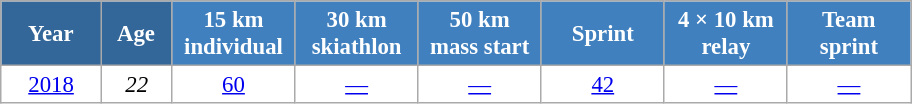<table class="wikitable" style="font-size:95%; text-align:center; border:grey solid 1px; border-collapse:collapse; background:#ffffff;">
<tr>
<th style="background-color:#369; color:white; width:60px;"> Year </th>
<th style="background-color:#369; color:white; width:40px;"> Age </th>
<th style="background-color:#4180be; color:white; width:75px;"> 15 km <br> individual </th>
<th style="background-color:#4180be; color:white; width:75px;"> 30 km <br> skiathlon </th>
<th style="background-color:#4180be; color:white; width:75px;"> 50 km <br> mass start </th>
<th style="background-color:#4180be; color:white; width:75px;"> Sprint </th>
<th style="background-color:#4180be; color:white; width:75px;"> 4 × 10 km <br> relay </th>
<th style="background-color:#4180be; color:white; width:75px;"> Team <br> sprint </th>
</tr>
<tr>
<td><a href='#'>2018</a></td>
<td><em>22</em></td>
<td><a href='#'>60</a></td>
<td><a href='#'>—</a></td>
<td><a href='#'>—</a></td>
<td><a href='#'>42</a></td>
<td><a href='#'>—</a></td>
<td><a href='#'>—</a></td>
</tr>
</table>
